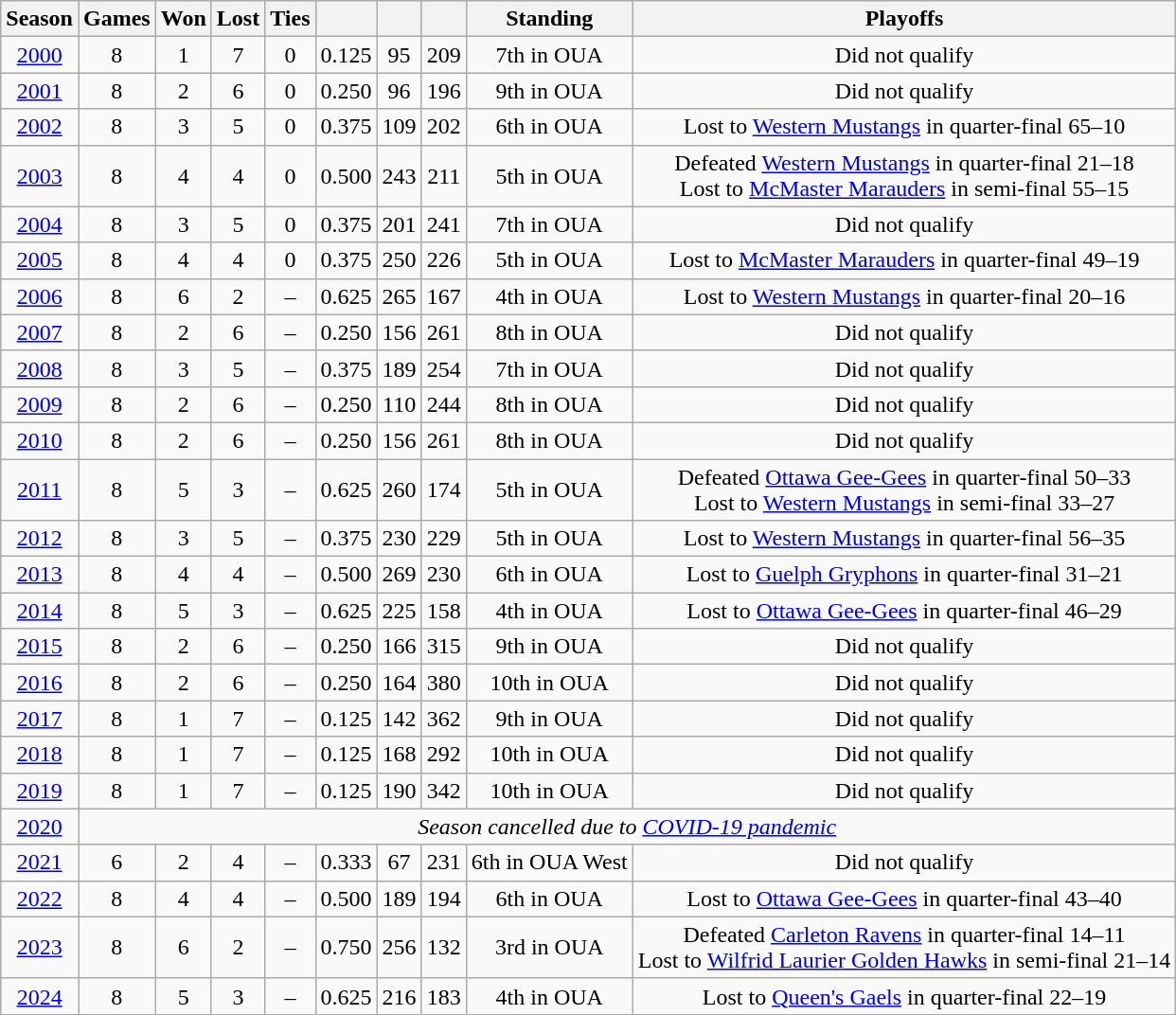<table class="wikitable" style="text-align:center">
<tr>
<th>Season</th>
<th>Games</th>
<th>Won</th>
<th>Lost</th>
<th>Ties</th>
<th></th>
<th></th>
<th></th>
<th>Standing</th>
<th>Playoffs</th>
</tr>
<tr align="center">
<td><a href='#'>2000</a></td>
<td>8</td>
<td>1</td>
<td>7</td>
<td>0</td>
<td>0.125</td>
<td>95</td>
<td>209</td>
<td>7th in OUA</td>
<td>Did not qualify</td>
</tr>
<tr align="center">
<td><a href='#'>2001</a></td>
<td>8</td>
<td>2</td>
<td>6</td>
<td>0</td>
<td>0.250</td>
<td>96</td>
<td>196</td>
<td>9th in OUA</td>
<td>Did not qualify</td>
</tr>
<tr align="center">
<td><a href='#'>2002</a></td>
<td>8</td>
<td>3</td>
<td>5</td>
<td>0</td>
<td>0.375</td>
<td>109</td>
<td>202</td>
<td>6th in OUA</td>
<td>Lost to <a href='#'>Western Mustangs</a> in quarter-final 65–10</td>
</tr>
<tr align="center">
<td><a href='#'>2003</a></td>
<td>8</td>
<td>4</td>
<td>4</td>
<td>0</td>
<td>0.500</td>
<td>243</td>
<td>211</td>
<td>5th in OUA</td>
<td>Defeated <a href='#'>Western Mustangs</a> in quarter-final 21–18<br>Lost to <a href='#'>McMaster Marauders</a> in semi-final 55–15</td>
</tr>
<tr align="center">
<td><a href='#'>2004</a></td>
<td>8</td>
<td>3</td>
<td>5</td>
<td>0</td>
<td>0.375</td>
<td>201</td>
<td>241</td>
<td>7th in OUA</td>
<td>Did not qualify</td>
</tr>
<tr align="center">
<td><a href='#'>2005</a></td>
<td>8</td>
<td>4</td>
<td>4</td>
<td>0</td>
<td>0.375</td>
<td>250</td>
<td>226</td>
<td>5th in OUA</td>
<td>Lost to <a href='#'>McMaster Marauders</a> in quarter-final 49–19</td>
</tr>
<tr align="center">
<td><a href='#'>2006</a></td>
<td>8</td>
<td>6</td>
<td>2</td>
<td>–</td>
<td>0.625</td>
<td>265</td>
<td>167</td>
<td>4th in OUA</td>
<td>Lost to <a href='#'>Western Mustangs</a> in quarter-final 20–16</td>
</tr>
<tr align="center">
<td><a href='#'>2007</a></td>
<td>8</td>
<td>2</td>
<td>6</td>
<td>–</td>
<td>0.250</td>
<td>156</td>
<td>261</td>
<td>8th in OUA</td>
<td>Did not qualify</td>
</tr>
<tr align="center">
<td><a href='#'>2008</a></td>
<td>8</td>
<td>3</td>
<td>5</td>
<td>–</td>
<td>0.375</td>
<td>189</td>
<td>254</td>
<td>7th in OUA</td>
<td>Did not qualify</td>
</tr>
<tr align="center">
<td><a href='#'>2009</a></td>
<td>8</td>
<td>2</td>
<td>6</td>
<td>–</td>
<td>0.250</td>
<td>110</td>
<td>244</td>
<td>8th in OUA</td>
<td>Did not qualify</td>
</tr>
<tr align="center">
<td><a href='#'>2010</a></td>
<td>8</td>
<td>2</td>
<td>6</td>
<td>–</td>
<td>0.250</td>
<td>156</td>
<td>261</td>
<td>8th in OUA</td>
<td>Did not qualify</td>
</tr>
<tr align="center">
<td><a href='#'>2011</a></td>
<td>8</td>
<td>5</td>
<td>3</td>
<td>–</td>
<td>0.625</td>
<td>260</td>
<td>174</td>
<td>5th in OUA</td>
<td>Defeated <a href='#'>Ottawa Gee-Gees</a> in quarter-final 50–33<br>Lost to <a href='#'>Western Mustangs</a> in semi-final 33–27</td>
</tr>
<tr align="center">
<td><a href='#'>2012</a></td>
<td>8</td>
<td>3</td>
<td>5</td>
<td>–</td>
<td>0.375</td>
<td>230</td>
<td>229</td>
<td>5th in OUA</td>
<td>Lost to <a href='#'>Western Mustangs</a> in quarter-final 56–35</td>
</tr>
<tr align="center">
<td><a href='#'>2013</a></td>
<td>8</td>
<td>4</td>
<td>4</td>
<td>–</td>
<td>0.500</td>
<td>269</td>
<td>230</td>
<td>6th in OUA</td>
<td>Lost to <a href='#'>Guelph Gryphons</a> in quarter-final 31–21</td>
</tr>
<tr align="center">
<td><a href='#'>2014</a></td>
<td>8</td>
<td>5</td>
<td>3</td>
<td>–</td>
<td>0.625</td>
<td>225</td>
<td>158</td>
<td>4th in OUA</td>
<td>Lost to <a href='#'>Ottawa Gee-Gees</a> in quarter-final 46–29</td>
</tr>
<tr align="center">
<td><a href='#'>2015</a></td>
<td>8</td>
<td>2</td>
<td>6</td>
<td>–</td>
<td>0.250</td>
<td>166</td>
<td>315</td>
<td>9th in OUA</td>
<td>Did not qualify</td>
</tr>
<tr align="center">
<td><a href='#'>2016</a></td>
<td>8</td>
<td>2</td>
<td>6</td>
<td>–</td>
<td>0.250</td>
<td>164</td>
<td>380</td>
<td>10th in OUA</td>
<td>Did not qualify</td>
</tr>
<tr align="center">
<td><a href='#'>2017</a></td>
<td>8</td>
<td>1</td>
<td>7</td>
<td>–</td>
<td>0.125</td>
<td>142</td>
<td>362</td>
<td>9th in OUA</td>
<td>Did not qualify</td>
</tr>
<tr align="center">
<td><a href='#'>2018</a></td>
<td>8</td>
<td>1</td>
<td>7</td>
<td>–</td>
<td>0.125</td>
<td>168</td>
<td>292</td>
<td>10th in OUA</td>
<td>Did not qualify</td>
</tr>
<tr align="center">
<td><a href='#'>2019</a></td>
<td>8</td>
<td>1</td>
<td>7</td>
<td>–</td>
<td>0.125</td>
<td>190</td>
<td>342</td>
<td>10th in OUA</td>
<td>Did not qualify</td>
</tr>
<tr>
<td><a href='#'>2020</a></td>
<td align="center" colSpan="9"><em>Season cancelled due to <a href='#'>COVID-19 pandemic</a></em></td>
</tr>
<tr>
<td><a href='#'>2021</a></td>
<td>6</td>
<td>2</td>
<td>4</td>
<td>–</td>
<td>0.333</td>
<td>67</td>
<td>231</td>
<td>6th in OUA West</td>
<td>Did not qualify</td>
</tr>
<tr align="center">
<td><a href='#'>2022</a></td>
<td>8</td>
<td>4</td>
<td>4</td>
<td>–</td>
<td>0.500</td>
<td>189</td>
<td>194</td>
<td>6th in OUA</td>
<td>Lost to <a href='#'>Ottawa Gee-Gees</a> in quarter-final 43–40</td>
</tr>
<tr align="center">
<td><a href='#'>2023</a></td>
<td>8</td>
<td>6</td>
<td>2</td>
<td>–</td>
<td>0.750</td>
<td>256</td>
<td>132</td>
<td>3rd in OUA</td>
<td>Defeated <a href='#'>Carleton Ravens</a> in quarter-final 14–11<br>Lost to <a href='#'>Wilfrid Laurier Golden Hawks</a> in semi-final 21–14</td>
</tr>
<tr align="center">
<td><a href='#'>2024</a></td>
<td>8</td>
<td>5</td>
<td>3</td>
<td>–</td>
<td>0.625</td>
<td>216</td>
<td>183</td>
<td>4th in OUA</td>
<td>Lost to <a href='#'>Queen's Gaels</a> in quarter-final 22–19</td>
</tr>
</table>
